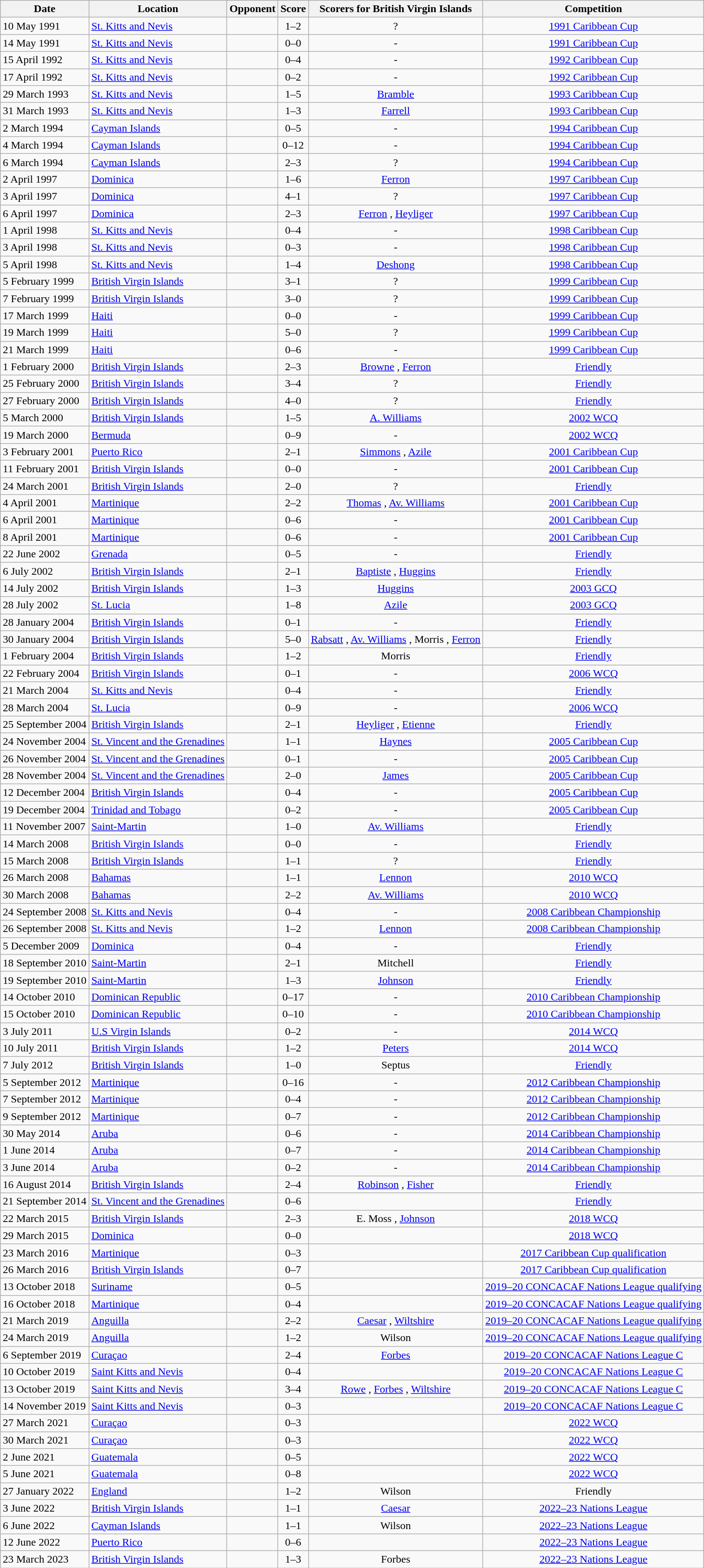<table class="wikitable sortable">
<tr>
<th>Date</th>
<th>Location</th>
<th>Opponent</th>
<th>Score</th>
<th>Scorers for British Virgin Islands</th>
<th>Competition</th>
</tr>
<tr>
<td>10 May 1991</td>
<td><a href='#'>St. Kitts and Nevis</a></td>
<td></td>
<td align=center>1–2</td>
<td align=center>?</td>
<td style="text-align:center;"><a href='#'>1991 Caribbean Cup</a></td>
</tr>
<tr>
<td>14 May 1991</td>
<td><a href='#'>St. Kitts and Nevis</a></td>
<td></td>
<td align=center>0–0</td>
<td align=center>-</td>
<td style="text-align:center;"><a href='#'>1991 Caribbean Cup</a></td>
</tr>
<tr>
<td>15 April 1992</td>
<td><a href='#'>St. Kitts and Nevis</a></td>
<td></td>
<td align=center>0–4</td>
<td align=center>-</td>
<td style="text-align:center;"><a href='#'>1992 Caribbean Cup</a></td>
</tr>
<tr>
<td>17 April 1992</td>
<td><a href='#'>St. Kitts and Nevis</a></td>
<td></td>
<td align=center>0–2</td>
<td align=center>-</td>
<td style="text-align:center;"><a href='#'>1992 Caribbean Cup</a></td>
</tr>
<tr>
<td>29 March 1993</td>
<td><a href='#'>St. Kitts and Nevis</a></td>
<td></td>
<td align=center>1–5</td>
<td align=center><a href='#'>Bramble</a> </td>
<td style="text-align:center;"><a href='#'>1993 Caribbean Cup</a></td>
</tr>
<tr>
<td>31 March 1993</td>
<td><a href='#'>St. Kitts and Nevis</a></td>
<td></td>
<td align=center>1–3</td>
<td align=center><a href='#'>Farrell</a> </td>
<td style="text-align:center;"><a href='#'>1993 Caribbean Cup</a></td>
</tr>
<tr>
<td>2 March 1994</td>
<td><a href='#'>Cayman Islands</a></td>
<td></td>
<td align=center>0–5</td>
<td align=center>-</td>
<td style="text-align:center;"><a href='#'>1994 Caribbean Cup</a></td>
</tr>
<tr>
<td>4 March 1994</td>
<td><a href='#'>Cayman Islands</a></td>
<td></td>
<td align=center>0–12</td>
<td align=center>-</td>
<td style="text-align:center;"><a href='#'>1994 Caribbean Cup</a></td>
</tr>
<tr>
<td>6 March 1994</td>
<td><a href='#'>Cayman Islands</a></td>
<td></td>
<td align=center>2–3</td>
<td align=center>?</td>
<td style="text-align:center;"><a href='#'>1994 Caribbean Cup</a></td>
</tr>
<tr>
<td>2 April 1997</td>
<td><a href='#'>Dominica</a></td>
<td></td>
<td align=center>1–6</td>
<td align=center><a href='#'>Ferron</a> </td>
<td style="text-align:center;"><a href='#'>1997 Caribbean Cup</a></td>
</tr>
<tr>
<td>3 April 1997</td>
<td><a href='#'>Dominica</a></td>
<td></td>
<td align=center>4–1</td>
<td align=center>?</td>
<td style="text-align:center;"><a href='#'>1997 Caribbean Cup</a></td>
</tr>
<tr>
<td>6 April 1997</td>
<td><a href='#'>Dominica</a></td>
<td></td>
<td align=center>2–3</td>
<td align=center><a href='#'>Ferron</a> , <a href='#'>Heyliger</a> </td>
<td style="text-align:center;"><a href='#'>1997 Caribbean Cup</a></td>
</tr>
<tr>
<td>1 April 1998</td>
<td><a href='#'>St. Kitts and Nevis</a></td>
<td></td>
<td align=center>0–4</td>
<td align=center>-</td>
<td style="text-align:center;"><a href='#'>1998 Caribbean Cup</a></td>
</tr>
<tr>
<td>3 April 1998</td>
<td><a href='#'>St. Kitts and Nevis</a></td>
<td></td>
<td align=center>0–3</td>
<td align=center>-</td>
<td style="text-align:center;"><a href='#'>1998 Caribbean Cup</a></td>
</tr>
<tr>
<td>5 April 1998</td>
<td><a href='#'>St. Kitts and Nevis</a></td>
<td></td>
<td align=center>1–4</td>
<td align=center><a href='#'>Deshong</a> </td>
<td style="text-align:center;"><a href='#'>1998 Caribbean Cup</a></td>
</tr>
<tr>
<td>5 February 1999</td>
<td><a href='#'>British Virgin Islands</a></td>
<td></td>
<td align=center>3–1</td>
<td align=center>?</td>
<td style="text-align:center;"><a href='#'>1999 Caribbean Cup</a></td>
</tr>
<tr>
<td>7 February 1999</td>
<td><a href='#'>British Virgin Islands</a></td>
<td></td>
<td align=center>3–0</td>
<td align=center>?</td>
<td style="text-align:center;"><a href='#'>1999 Caribbean Cup</a></td>
</tr>
<tr>
<td>17 March 1999</td>
<td><a href='#'>Haiti</a></td>
<td></td>
<td align=center>0–0</td>
<td align=center>-</td>
<td style="text-align:center;"><a href='#'>1999 Caribbean Cup</a></td>
</tr>
<tr>
<td>19 March 1999</td>
<td><a href='#'>Haiti</a></td>
<td></td>
<td align=center>5–0</td>
<td align=center>?</td>
<td style="text-align:center;"><a href='#'>1999 Caribbean Cup</a></td>
</tr>
<tr>
<td>21 March 1999</td>
<td><a href='#'>Haiti</a></td>
<td></td>
<td align=center>0–6</td>
<td align=center>-</td>
<td style="text-align:center;"><a href='#'>1999 Caribbean Cup</a></td>
</tr>
<tr>
<td>1 February 2000</td>
<td><a href='#'>British Virgin Islands</a></td>
<td></td>
<td align=center>2–3</td>
<td align=center><a href='#'>Browne</a> , <a href='#'>Ferron</a> </td>
<td style="text-align:center;"><a href='#'>Friendly</a></td>
</tr>
<tr>
<td>25 February 2000</td>
<td><a href='#'>British Virgin Islands</a></td>
<td></td>
<td align=center>3–4</td>
<td align=center>?</td>
<td style="text-align:center;"><a href='#'>Friendly</a></td>
</tr>
<tr>
<td>27 February 2000</td>
<td><a href='#'>British Virgin Islands</a></td>
<td></td>
<td align=center>4–0</td>
<td align=center>?</td>
<td style="text-align:center;"><a href='#'>Friendly</a></td>
</tr>
<tr>
<td>5 March 2000</td>
<td><a href='#'>British Virgin Islands</a></td>
<td></td>
<td align=center>1–5</td>
<td align=center><a href='#'>A. Williams</a> </td>
<td style="text-align:center;"><a href='#'>2002 WCQ</a></td>
</tr>
<tr>
<td>19 March 2000</td>
<td><a href='#'>Bermuda</a></td>
<td></td>
<td align=center>0–9</td>
<td align=center>-</td>
<td style="text-align:center;"><a href='#'>2002 WCQ</a></td>
</tr>
<tr>
<td>3 February 2001</td>
<td><a href='#'>Puerto Rico</a></td>
<td></td>
<td align=center>2–1</td>
<td align=center><a href='#'>Simmons</a> , <a href='#'>Azile</a> </td>
<td style="text-align:center;"><a href='#'>2001 Caribbean Cup</a></td>
</tr>
<tr>
<td>11 February 2001</td>
<td><a href='#'>British Virgin Islands</a></td>
<td></td>
<td align=center>0–0</td>
<td align=center>-</td>
<td style="text-align:center;"><a href='#'>2001 Caribbean Cup</a></td>
</tr>
<tr>
<td>24 March 2001</td>
<td><a href='#'>British Virgin Islands</a></td>
<td></td>
<td align=center>2–0</td>
<td align=center>?</td>
<td style="text-align:center;"><a href='#'>Friendly</a></td>
</tr>
<tr>
<td>4 April 2001</td>
<td><a href='#'>Martinique</a></td>
<td></td>
<td align=center>2–2</td>
<td align=center><a href='#'>Thomas</a> , <a href='#'>Av. Williams</a> </td>
<td style="text-align:center;"><a href='#'>2001 Caribbean Cup</a></td>
</tr>
<tr>
<td>6 April 2001</td>
<td><a href='#'>Martinique</a></td>
<td></td>
<td align=center>0–6</td>
<td align=center>-</td>
<td style="text-align:center;"><a href='#'>2001 Caribbean Cup</a></td>
</tr>
<tr>
<td>8 April 2001</td>
<td><a href='#'>Martinique</a></td>
<td></td>
<td align=center>0–6</td>
<td align=center>-</td>
<td style="text-align:center;"><a href='#'>2001 Caribbean Cup</a></td>
</tr>
<tr>
<td>22 June 2002</td>
<td><a href='#'>Grenada</a></td>
<td></td>
<td align=center>0–5</td>
<td align=center>-</td>
<td style="text-align:center;"><a href='#'>Friendly</a></td>
</tr>
<tr>
<td>6 July 2002</td>
<td><a href='#'>British Virgin Islands</a></td>
<td></td>
<td align=center>2–1</td>
<td align=center><a href='#'>Baptiste</a> , <a href='#'>Huggins</a> </td>
<td style="text-align:center;"><a href='#'>Friendly</a></td>
</tr>
<tr>
<td>14 July 2002</td>
<td><a href='#'>British Virgin Islands</a></td>
<td></td>
<td align=center>1–3</td>
<td align=center><a href='#'>Huggins</a> </td>
<td style="text-align:center;"><a href='#'>2003 GCQ</a></td>
</tr>
<tr>
<td>28 July 2002</td>
<td><a href='#'>St. Lucia</a></td>
<td></td>
<td align=center>1–8</td>
<td align=center><a href='#'>Azile</a> </td>
<td style="text-align:center;"><a href='#'>2003 GCQ</a></td>
</tr>
<tr>
<td>28 January 2004</td>
<td><a href='#'>British Virgin Islands</a></td>
<td></td>
<td align=center>0–1</td>
<td align=center>-</td>
<td style="text-align:center;"><a href='#'>Friendly</a></td>
</tr>
<tr>
<td>30 January 2004</td>
<td><a href='#'>British Virgin Islands</a></td>
<td></td>
<td align=center>5–0</td>
<td align=center><a href='#'>Rabsatt</a> , <a href='#'>Av. Williams</a> , Morris , <a href='#'>Ferron</a> </td>
<td style="text-align:center;"><a href='#'>Friendly</a></td>
</tr>
<tr>
<td>1 February 2004</td>
<td><a href='#'>British Virgin Islands</a></td>
<td></td>
<td align=center>1–2</td>
<td align=center>Morris </td>
<td style="text-align:center;"><a href='#'>Friendly</a></td>
</tr>
<tr>
<td>22 February 2004</td>
<td><a href='#'>British Virgin Islands</a></td>
<td></td>
<td align=center>0–1</td>
<td align=center>-</td>
<td style="text-align:center;"><a href='#'>2006 WCQ</a></td>
</tr>
<tr>
<td>21 March 2004</td>
<td><a href='#'>St. Kitts and Nevis</a></td>
<td></td>
<td align=center>0–4</td>
<td align=center>-</td>
<td style="text-align:center;"><a href='#'>Friendly</a></td>
</tr>
<tr>
<td>28 March 2004</td>
<td><a href='#'>St. Lucia</a></td>
<td></td>
<td align=center>0–9</td>
<td align=center>-</td>
<td style="text-align:center;"><a href='#'>2006 WCQ</a></td>
</tr>
<tr>
<td>25 September 2004</td>
<td><a href='#'>British Virgin Islands</a></td>
<td></td>
<td align=center>2–1</td>
<td align=center><a href='#'>Heyliger</a> , <a href='#'>Etienne</a> </td>
<td style="text-align:center;"><a href='#'>Friendly</a></td>
</tr>
<tr>
<td>24 November 2004</td>
<td><a href='#'>St. Vincent and the Grenadines</a></td>
<td></td>
<td align=center>1–1</td>
<td align=center><a href='#'>Haynes</a> </td>
<td align=center><a href='#'>2005 Caribbean Cup</a></td>
</tr>
<tr>
<td>26 November 2004</td>
<td><a href='#'>St. Vincent and the Grenadines</a></td>
<td></td>
<td align=center>0–1</td>
<td align=center>-</td>
<td align=center><a href='#'>2005 Caribbean Cup</a></td>
</tr>
<tr>
<td>28 November 2004</td>
<td><a href='#'>St. Vincent and the Grenadines</a></td>
<td></td>
<td align=center>2–0</td>
<td align=center><a href='#'>James</a> </td>
<td align=center><a href='#'>2005 Caribbean Cup</a></td>
</tr>
<tr>
<td>12 December 2004</td>
<td><a href='#'>British Virgin Islands</a></td>
<td></td>
<td align=center>0–4</td>
<td align=center>-</td>
<td align=center><a href='#'>2005 Caribbean Cup</a></td>
</tr>
<tr>
<td>19 December 2004</td>
<td><a href='#'>Trinidad and Tobago</a></td>
<td></td>
<td align=center>0–2</td>
<td align=center>-</td>
<td align=center><a href='#'>2005 Caribbean Cup</a></td>
</tr>
<tr>
<td>11 November 2007</td>
<td><a href='#'>Saint-Martin</a></td>
<td></td>
<td align=center>1–0</td>
<td align=center><a href='#'>Av. Williams</a> </td>
<td style="text-align:center;"><a href='#'>Friendly</a></td>
</tr>
<tr>
<td>14 March 2008</td>
<td><a href='#'>British Virgin Islands</a></td>
<td></td>
<td align=center>0–0</td>
<td align=center>-</td>
<td style="text-align:center;"><a href='#'>Friendly</a></td>
</tr>
<tr>
<td>15 March 2008</td>
<td><a href='#'>British Virgin Islands</a></td>
<td></td>
<td align=center>1–1</td>
<td align=center>?</td>
<td style="text-align:center;"><a href='#'>Friendly</a></td>
</tr>
<tr>
<td>26 March 2008</td>
<td><a href='#'>Bahamas</a></td>
<td></td>
<td align=center>1–1</td>
<td align=center><a href='#'>Lennon</a> </td>
<td align=center><a href='#'>2010 WCQ</a></td>
</tr>
<tr>
<td>30 March 2008</td>
<td><a href='#'>Bahamas</a></td>
<td></td>
<td align=center>2–2</td>
<td align=center><a href='#'>Av. Williams</a> </td>
<td align=center><a href='#'>2010 WCQ</a></td>
</tr>
<tr>
<td>24 September 2008</td>
<td><a href='#'>St. Kitts and Nevis</a></td>
<td></td>
<td align=center>0–4</td>
<td align=center>-</td>
<td align=center><a href='#'>2008 Caribbean Championship</a></td>
</tr>
<tr>
<td>26 September 2008</td>
<td><a href='#'>St. Kitts and Nevis</a></td>
<td></td>
<td align=center>1–2</td>
<td align=center><a href='#'>Lennon</a> </td>
<td align=center><a href='#'>2008 Caribbean Championship</a></td>
</tr>
<tr>
<td>5 December 2009</td>
<td><a href='#'>Dominica</a></td>
<td></td>
<td align=center>0–4</td>
<td align=center>-</td>
<td style="text-align:center;"><a href='#'>Friendly</a></td>
</tr>
<tr>
<td>18 September 2010</td>
<td><a href='#'>Saint-Martin</a></td>
<td></td>
<td align=center>2–1</td>
<td align=center>Mitchell </td>
<td style="text-align:center;"><a href='#'>Friendly</a></td>
</tr>
<tr>
<td>19 September 2010</td>
<td><a href='#'>Saint-Martin</a></td>
<td></td>
<td align=center>1–3</td>
<td align=center><a href='#'>Johnson</a> </td>
<td style="text-align:center;"><a href='#'>Friendly</a></td>
</tr>
<tr>
<td>14 October 2010</td>
<td><a href='#'>Dominican Republic</a></td>
<td></td>
<td align=center>0–17</td>
<td align=center>-</td>
<td align=center><a href='#'>2010 Caribbean Championship</a></td>
</tr>
<tr>
<td>15 October 2010</td>
<td><a href='#'>Dominican Republic</a></td>
<td></td>
<td align=center>0–10</td>
<td align=center>-</td>
<td align=center><a href='#'>2010 Caribbean Championship</a></td>
</tr>
<tr>
<td>3 July 2011</td>
<td><a href='#'>U.S Virgin Islands</a></td>
<td></td>
<td align=center>0–2</td>
<td align=center>-</td>
<td style="text-align:center;"><a href='#'>2014 WCQ</a></td>
</tr>
<tr>
<td>10 July 2011</td>
<td><a href='#'>British Virgin Islands</a></td>
<td></td>
<td align=center>1–2</td>
<td align=center><a href='#'>Peters</a> </td>
<td style="text-align:center;"><a href='#'>2014 WCQ</a></td>
</tr>
<tr>
<td>7 July 2012</td>
<td><a href='#'>British Virgin Islands</a></td>
<td></td>
<td align=center>1–0</td>
<td align=center>Septus </td>
<td style="text-align:center;"><a href='#'>Friendly</a></td>
</tr>
<tr>
<td>5 September 2012</td>
<td><a href='#'>Martinique</a></td>
<td></td>
<td align=center>0–16</td>
<td align=center>-</td>
<td style="text-align:center;"><a href='#'>2012 Caribbean Championship</a></td>
</tr>
<tr>
<td>7 September 2012</td>
<td><a href='#'>Martinique</a></td>
<td></td>
<td align=center>0–4</td>
<td align=center>-</td>
<td style="text-align:center;"><a href='#'>2012 Caribbean Championship</a></td>
</tr>
<tr>
<td>9 September 2012</td>
<td><a href='#'>Martinique</a></td>
<td></td>
<td align=center>0–7</td>
<td align=center>-</td>
<td style="text-align:center;"><a href='#'>2012 Caribbean Championship</a></td>
</tr>
<tr>
<td>30 May 2014</td>
<td><a href='#'>Aruba</a></td>
<td></td>
<td align=center>0–6</td>
<td align=center>-</td>
<td style="text-align:center;"><a href='#'>2014 Caribbean Championship</a></td>
</tr>
<tr>
<td>1 June 2014</td>
<td><a href='#'>Aruba</a></td>
<td></td>
<td align=center>0–7</td>
<td align=center>-</td>
<td style="text-align:center;"><a href='#'>2014 Caribbean Championship</a></td>
</tr>
<tr>
<td>3 June 2014</td>
<td><a href='#'>Aruba</a></td>
<td></td>
<td align=center>0–2</td>
<td align=center>-</td>
<td style="text-align:center;"><a href='#'>2014 Caribbean Championship</a></td>
</tr>
<tr>
<td>16 August 2014</td>
<td><a href='#'>British Virgin Islands</a></td>
<td></td>
<td align=center>2–4</td>
<td align=center><a href='#'>Robinson</a> , <a href='#'>Fisher</a> </td>
<td style="text-align:center;"><a href='#'>Friendly</a></td>
</tr>
<tr>
<td>21 September 2014</td>
<td><a href='#'>St. Vincent and the Grenadines</a></td>
<td></td>
<td align=center>0–6</td>
<td align=center></td>
<td style="text-align:center;"><a href='#'>Friendly</a></td>
</tr>
<tr>
<td>22 March 2015</td>
<td><a href='#'>British Virgin Islands</a></td>
<td></td>
<td align=center>2–3</td>
<td align=center>E. Moss , <a href='#'>Johnson</a> </td>
<td style="text-align:center;"><a href='#'>2018 WCQ</a></td>
</tr>
<tr>
<td>29 March 2015</td>
<td><a href='#'>Dominica</a></td>
<td></td>
<td align=center>0–0</td>
<td align=center></td>
<td style="text-align:center;"><a href='#'>2018 WCQ</a></td>
</tr>
<tr>
<td>23 March 2016</td>
<td><a href='#'>Martinique</a></td>
<td></td>
<td align=center>0–3</td>
<td align=center></td>
<td style="text-align:center;"><a href='#'>2017 Caribbean Cup qualification</a></td>
</tr>
<tr>
<td>26 March 2016</td>
<td><a href='#'>British Virgin Islands</a></td>
<td></td>
<td align=center>0–7</td>
<td align=center></td>
<td style="text-align:center;"><a href='#'>2017 Caribbean Cup qualification</a></td>
</tr>
<tr>
<td>13 October 2018</td>
<td><a href='#'>Suriname</a></td>
<td></td>
<td align=center>0–5</td>
<td align=center></td>
<td style="text-align:center;"><a href='#'>2019–20 CONCACAF Nations League qualifying</a></td>
</tr>
<tr>
<td>16 October 2018</td>
<td><a href='#'>Martinique</a></td>
<td></td>
<td align=center>0–4</td>
<td align=center></td>
<td style="text-align:center;"><a href='#'>2019–20 CONCACAF Nations League qualifying</a></td>
</tr>
<tr>
<td>21 March 2019</td>
<td><a href='#'>Anguilla</a></td>
<td></td>
<td align=center>2–2</td>
<td align=center><a href='#'>Caesar</a> , <a href='#'>Wiltshire</a> </td>
<td style="text-align:center;"><a href='#'>2019–20 CONCACAF Nations League qualifying</a></td>
</tr>
<tr>
<td>24 March 2019</td>
<td><a href='#'>Anguilla</a></td>
<td></td>
<td align=center>1–2</td>
<td align=center>Wilson </td>
<td style="text-align:center;"><a href='#'>2019–20 CONCACAF Nations League qualifying</a></td>
</tr>
<tr>
<td>6 September 2019</td>
<td><a href='#'>Curaçao</a></td>
<td></td>
<td align=center>2–4</td>
<td align=center><a href='#'>Forbes</a> </td>
<td style="text-align:center;"><a href='#'>2019–20 CONCACAF Nations League C</a></td>
</tr>
<tr>
<td>10 October 2019</td>
<td><a href='#'>Saint Kitts and Nevis</a></td>
<td></td>
<td align=center>0–4</td>
<td align=center></td>
<td style="text-align:center;"><a href='#'>2019–20 CONCACAF Nations League C</a></td>
</tr>
<tr>
<td>13 October 2019</td>
<td><a href='#'>Saint Kitts and Nevis</a></td>
<td></td>
<td align=center>3–4</td>
<td align=center><a href='#'>Rowe</a> , <a href='#'>Forbes</a> , <a href='#'>Wiltshire</a> </td>
<td style="text-align:center;"><a href='#'>2019–20 CONCACAF Nations League C</a></td>
</tr>
<tr>
<td>14 November 2019</td>
<td><a href='#'>Saint Kitts and Nevis</a></td>
<td></td>
<td align=center>0–3</td>
<td align=center></td>
<td style="text-align:center;"><a href='#'>2019–20 CONCACAF Nations League C</a></td>
</tr>
<tr>
<td>27 March 2021</td>
<td><a href='#'>Curaçao</a></td>
<td></td>
<td align=center>0–3</td>
<td align=center></td>
<td style="text-align:center;"><a href='#'>2022 WCQ</a></td>
</tr>
<tr>
<td>30 March 2021</td>
<td><a href='#'>Curaçao</a></td>
<td></td>
<td align=center>0–3</td>
<td align=center></td>
<td style="text-align:center;"><a href='#'>2022 WCQ</a></td>
</tr>
<tr>
<td>2 June 2021</td>
<td><a href='#'>Guatemala</a></td>
<td></td>
<td align=center>0–5</td>
<td align=center></td>
<td style="text-align:center;"><a href='#'>2022 WCQ</a></td>
</tr>
<tr>
<td>5 June 2021</td>
<td><a href='#'>Guatemala</a></td>
<td></td>
<td align=center>0–8</td>
<td align=center></td>
<td style="text-align:center;"><a href='#'>2022 WCQ</a></td>
</tr>
<tr>
<td>27 January 2022</td>
<td><a href='#'>England</a></td>
<td></td>
<td align=center>1–2</td>
<td align=center>Wilson </td>
<td style="text-align:center;">Friendly</td>
</tr>
<tr>
<td>3 June 2022</td>
<td><a href='#'>British Virgin Islands</a></td>
<td></td>
<td align=center>1–1</td>
<td align=center><a href='#'>Caesar</a> </td>
<td style="text-align:center;"><a href='#'>2022–23 Nations League</a></td>
</tr>
<tr>
<td>6 June 2022</td>
<td><a href='#'>Cayman Islands</a></td>
<td></td>
<td align=center>1–1</td>
<td align=center>Wilson </td>
<td style="text-align:center;"><a href='#'>2022–23 Nations League</a></td>
</tr>
<tr>
<td>12 June 2022</td>
<td><a href='#'>Puerto Rico</a></td>
<td></td>
<td align=center>0–6</td>
<td align=center></td>
<td style="text-align:center;"><a href='#'>2022–23 Nations League</a></td>
</tr>
<tr>
<td>23 March 2023</td>
<td><a href='#'>British Virgin Islands</a></td>
<td></td>
<td align=center>1–3</td>
<td align=center>Forbes </td>
<td style="text-align:center;"><a href='#'>2022–23 Nations League</a></td>
</tr>
</table>
